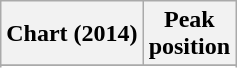<table class="wikitable sortable">
<tr>
<th align="left">Chart (2014)</th>
<th align="center">Peak<br>position</th>
</tr>
<tr>
</tr>
<tr>
</tr>
<tr>
</tr>
<tr>
</tr>
<tr>
</tr>
</table>
